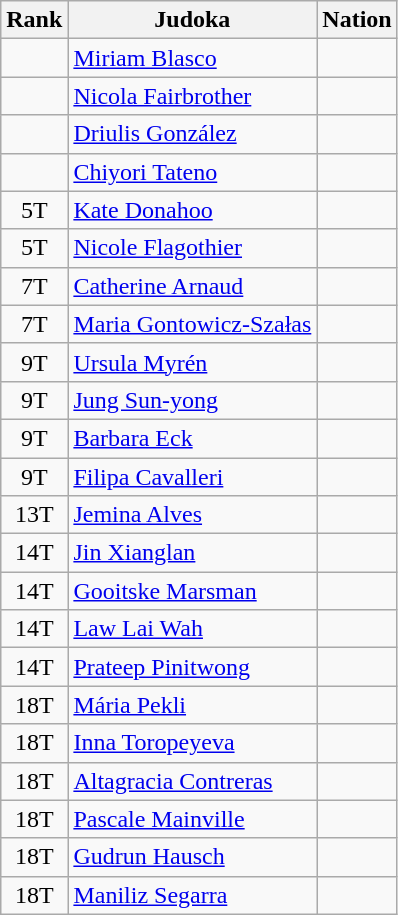<table class="wikitable sortable" style="text-align:center">
<tr>
<th>Rank</th>
<th>Judoka</th>
<th>Nation</th>
</tr>
<tr>
<td></td>
<td align="left"><a href='#'>Miriam Blasco</a></td>
<td align="left"></td>
</tr>
<tr>
<td></td>
<td align="left"><a href='#'>Nicola Fairbrother</a></td>
<td align="left"></td>
</tr>
<tr>
<td></td>
<td align="left"><a href='#'>Driulis González</a></td>
<td align="left"></td>
</tr>
<tr>
<td></td>
<td align="left"><a href='#'>Chiyori Tateno</a></td>
<td align="left"></td>
</tr>
<tr>
<td>5T</td>
<td align="left"><a href='#'>Kate Donahoo</a></td>
<td align="left"></td>
</tr>
<tr>
<td>5T</td>
<td align="left"><a href='#'>Nicole Flagothier</a></td>
<td align="left"></td>
</tr>
<tr>
<td>7T</td>
<td align="left"><a href='#'>Catherine Arnaud</a></td>
<td align="left"></td>
</tr>
<tr>
<td>7T</td>
<td align="left"><a href='#'>Maria Gontowicz-Szałas</a></td>
<td align="left"></td>
</tr>
<tr>
<td>9T</td>
<td align="left"><a href='#'>Ursula Myrén</a></td>
<td align="left"></td>
</tr>
<tr>
<td>9T</td>
<td align="left"><a href='#'>Jung Sun-yong</a></td>
<td align="left"></td>
</tr>
<tr>
<td>9T</td>
<td align="left"><a href='#'>Barbara Eck</a></td>
<td align="left"></td>
</tr>
<tr>
<td>9T</td>
<td align="left"><a href='#'>Filipa Cavalleri</a></td>
<td align="left"></td>
</tr>
<tr>
<td>13T</td>
<td align="left"><a href='#'>Jemina Alves</a></td>
<td align="left"></td>
</tr>
<tr>
<td>14T</td>
<td align="left"><a href='#'>Jin Xianglan</a></td>
<td align="left"></td>
</tr>
<tr>
<td>14T</td>
<td align="left"><a href='#'>Gooitske Marsman</a></td>
<td align="left"></td>
</tr>
<tr>
<td>14T</td>
<td align="left"><a href='#'>Law Lai Wah</a></td>
<td align="left"></td>
</tr>
<tr>
<td>14T</td>
<td align="left"><a href='#'>Prateep Pinitwong</a></td>
<td align="left"></td>
</tr>
<tr>
<td>18T</td>
<td align="left"><a href='#'>Mária Pekli</a></td>
<td align="left"></td>
</tr>
<tr>
<td>18T</td>
<td align="left"><a href='#'>Inna Toropeyeva</a></td>
<td align="left"></td>
</tr>
<tr>
<td>18T</td>
<td align="left"><a href='#'>Altagracia Contreras</a></td>
<td align="left"></td>
</tr>
<tr>
<td>18T</td>
<td align="left"><a href='#'>Pascale Mainville</a></td>
<td align="left"></td>
</tr>
<tr>
<td>18T</td>
<td align="left"><a href='#'>Gudrun Hausch</a></td>
<td align="left"></td>
</tr>
<tr>
<td>18T</td>
<td align="left"><a href='#'>Maniliz Segarra</a></td>
<td align="left"></td>
</tr>
</table>
